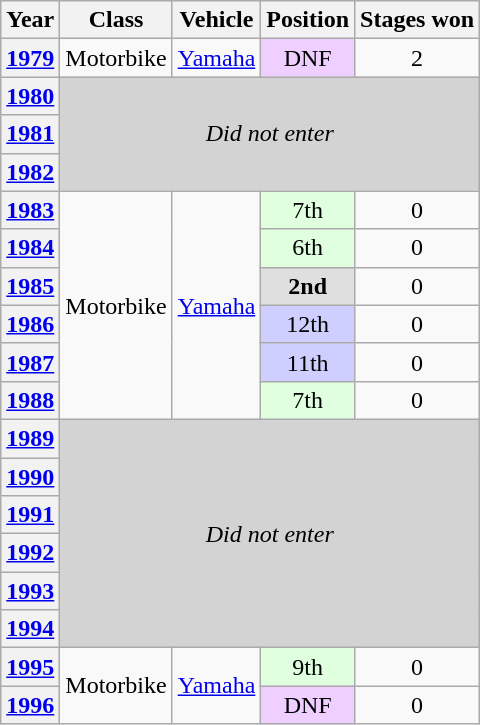<table class="wikitable">
<tr>
<th>Year</th>
<th>Class</th>
<th>Vehicle</th>
<th>Position</th>
<th>Stages won</th>
</tr>
<tr>
<th><a href='#'>1979</a></th>
<td>Motorbike</td>
<td> <a href='#'>Yamaha</a></td>
<td align="center" style="background:#EFCFFF;">DNF</td>
<td align="center">2</td>
</tr>
<tr>
<th><a href='#'>1980</a></th>
<td align=center colspan=5 rowspan=3 style="background:lightgrey;"><em>Did not enter</em></td>
</tr>
<tr>
<th><a href='#'>1981</a></th>
</tr>
<tr>
<th><a href='#'>1982</a></th>
</tr>
<tr>
<th><a href='#'>1983</a></th>
<td rowspan=6>Motorbike</td>
<td rowspan=6> <a href='#'>Yamaha</a></td>
<td align="center" style="background:#DFFFDF;">7th</td>
<td align="center">0</td>
</tr>
<tr>
<th><a href='#'>1984</a></th>
<td align="center" style="background:#DFFFDF;">6th</td>
<td align="center">0</td>
</tr>
<tr>
<th><a href='#'>1985</a></th>
<td align="center" style="background:#DFDFDF;"><strong>2nd</strong></td>
<td align="center">0</td>
</tr>
<tr>
<th><a href='#'>1986</a></th>
<td align="center" style="background:#CFCFFF;">12th</td>
<td align="center">0</td>
</tr>
<tr>
<th><a href='#'>1987</a></th>
<td align="center" style="background:#CFCFFF;">11th</td>
<td align="center">0</td>
</tr>
<tr>
<th><a href='#'>1988</a></th>
<td align="center" style="background:#DFFFDF;">7th</td>
<td align="center">0</td>
</tr>
<tr>
<th><a href='#'>1989</a></th>
<td align=center colspan=5 rowspan=6 style="background:lightgrey;"><em>Did not enter</em></td>
</tr>
<tr>
<th><a href='#'>1990</a></th>
</tr>
<tr>
<th><a href='#'>1991</a></th>
</tr>
<tr>
<th><a href='#'>1992</a></th>
</tr>
<tr>
<th><a href='#'>1993</a></th>
</tr>
<tr>
<th><a href='#'>1994</a></th>
</tr>
<tr>
<th><a href='#'>1995</a></th>
<td rowspan=2>Motorbike</td>
<td rowspan=2> <a href='#'>Yamaha</a></td>
<td align="center" style="background:#DFFFDF;">9th</td>
<td align="center">0</td>
</tr>
<tr>
<th><a href='#'>1996</a></th>
<td align="center" style="background:#EFCFFF;">DNF</td>
<td align="center">0</td>
</tr>
</table>
